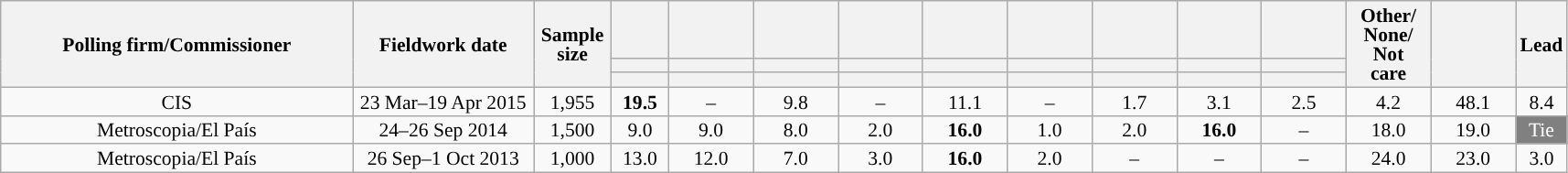<table class="wikitable collapsible collapsed" style="text-align:center; font-size:90%; line-height:14px;">
<tr style="height:42px;">
<th style="width:250px;" rowspan="3">Polling firm/Commissioner</th>
<th style="width:125px;" rowspan="3">Fieldwork date</th>
<th style="width:50px;" rowspan="3">Sample size</th>
<th style="width:35px;"></th>
<th style="width:55px;"></th>
<th style="width:55px;"></th>
<th style="width:55px;"></th>
<th style="width:55px;"></th>
<th style="width:55px;"></th>
<th style="width:55px;"></th>
<th style="width:55px;"></th>
<th style="width:55px;"></th>
<th style="width:55px;" rowspan="3">Other/<br>None/<br>Not<br>care</th>
<th style="width:55px;" rowspan="3"></th>
<th style="width:30px;" rowspan="3">Lead</th>
</tr>
<tr>
<th style="color:inherit;background:"></th>
<th style="color:inherit;background:"></th>
<th style="color:inherit;background:"></th>
<th style="color:inherit;background:"></th>
<th style="color:inherit;background:"></th>
<th style="color:inherit;background:"></th>
<th style="color:inherit;background:"></th>
<th style="color:inherit;background:"></th>
<th style="color:inherit;background:"></th>
</tr>
<tr>
<th></th>
<th></th>
<th></th>
<th></th>
<th></th>
<th></th>
<th></th>
<th></th>
<th></th>
</tr>
<tr>
<td>CIS</td>
<td>23 Mar–19 Apr 2015</td>
<td>1,955</td>
<td><strong>19.5</strong></td>
<td>–</td>
<td>9.8</td>
<td>–</td>
<td>11.1</td>
<td>–</td>
<td>1.7</td>
<td>3.1</td>
<td>2.5</td>
<td>4.2</td>
<td>48.1</td>
<td style="background:">8.4</td>
</tr>
<tr>
<td>Metroscopia/El País</td>
<td>24–26 Sep 2014</td>
<td>1,500</td>
<td>9.0</td>
<td>9.0</td>
<td>8.0</td>
<td>2.0</td>
<td><strong>16.0</strong></td>
<td>1.0</td>
<td>2.0</td>
<td><strong>16.0</strong></td>
<td>–</td>
<td>18.0</td>
<td>19.0</td>
<td style="background:gray; color:white;">Tie</td>
</tr>
<tr>
<td>Metroscopia/El País</td>
<td>26 Sep–1 Oct 2013</td>
<td>1,000</td>
<td>13.0</td>
<td>12.0</td>
<td>7.0</td>
<td>3.0</td>
<td><strong>16.0</strong></td>
<td>2.0</td>
<td>–</td>
<td>–</td>
<td>–</td>
<td>24.0</td>
<td>23.0</td>
<td style="background:">3.0</td>
</tr>
</table>
